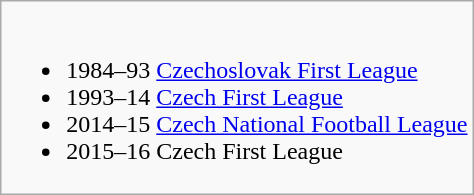<table class="wikitable">
<tr style="vertical-align: top;">
<td><br><ul><li>1984–93 <a href='#'>Czechoslovak First League</a></li><li>1993–14 <a href='#'>Czech First League</a></li><li>2014–15 <a href='#'>Czech National Football League</a></li><li>2015–16 Czech First League</li></ul></td>
</tr>
</table>
